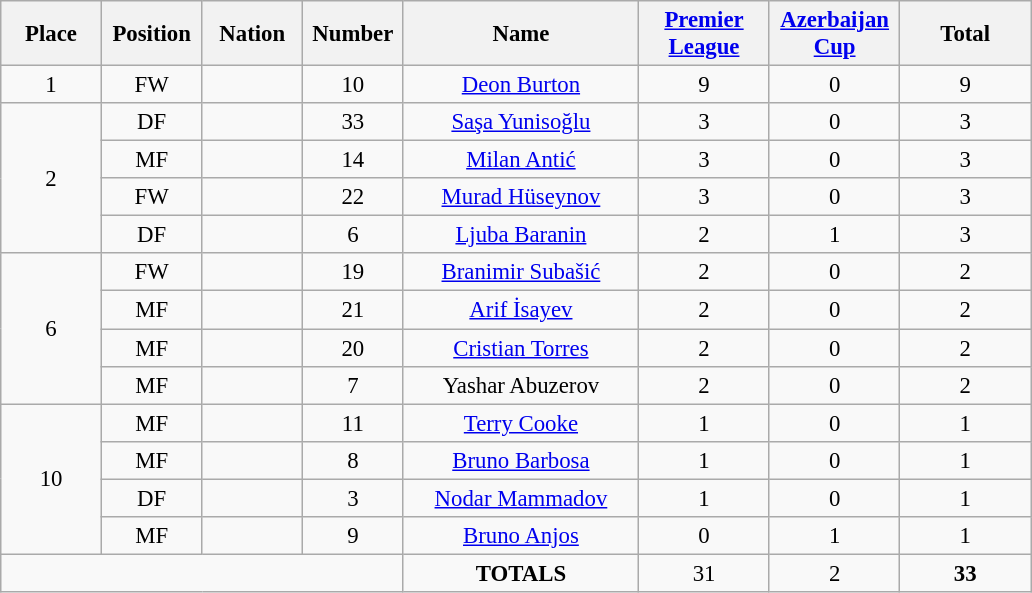<table class="wikitable" style="font-size: 95%; text-align: center;">
<tr>
<th width=60>Place</th>
<th width=60>Position</th>
<th width=60>Nation</th>
<th width=60>Number</th>
<th width=150>Name</th>
<th width=80><a href='#'>Premier League</a></th>
<th width=80><a href='#'>Azerbaijan Cup</a></th>
<th width=80>Total</th>
</tr>
<tr>
<td>1</td>
<td>FW</td>
<td></td>
<td>10</td>
<td><a href='#'>Deon Burton</a></td>
<td>9</td>
<td>0</td>
<td>9</td>
</tr>
<tr>
<td rowspan="4">2</td>
<td>DF</td>
<td></td>
<td>33</td>
<td><a href='#'>Saşa Yunisoğlu</a></td>
<td>3</td>
<td>0</td>
<td>3</td>
</tr>
<tr>
<td>MF</td>
<td></td>
<td>14</td>
<td><a href='#'>Milan Antić</a></td>
<td>3</td>
<td>0</td>
<td>3</td>
</tr>
<tr>
<td>FW</td>
<td></td>
<td>22</td>
<td><a href='#'>Murad Hüseynov</a></td>
<td>3</td>
<td>0</td>
<td>3</td>
</tr>
<tr>
<td>DF</td>
<td></td>
<td>6</td>
<td><a href='#'>Ljuba Baranin</a></td>
<td>2</td>
<td>1</td>
<td>3</td>
</tr>
<tr>
<td rowspan="4">6</td>
<td>FW</td>
<td></td>
<td>19</td>
<td><a href='#'>Branimir Subašić</a></td>
<td>2</td>
<td>0</td>
<td>2</td>
</tr>
<tr>
<td>MF</td>
<td></td>
<td>21</td>
<td><a href='#'>Arif İsayev</a></td>
<td>2</td>
<td>0</td>
<td>2</td>
</tr>
<tr>
<td>MF</td>
<td></td>
<td>20</td>
<td><a href='#'>Cristian Torres</a></td>
<td>2</td>
<td>0</td>
<td>2</td>
</tr>
<tr>
<td>MF</td>
<td></td>
<td>7</td>
<td>Yashar Abuzerov</td>
<td>2</td>
<td>0</td>
<td>2</td>
</tr>
<tr>
<td rowspan="4">10</td>
<td>MF</td>
<td></td>
<td>11</td>
<td><a href='#'>Terry Cooke</a></td>
<td>1</td>
<td>0</td>
<td>1</td>
</tr>
<tr>
<td>MF</td>
<td></td>
<td>8</td>
<td><a href='#'>Bruno Barbosa</a></td>
<td>1</td>
<td>0</td>
<td>1</td>
</tr>
<tr>
<td>DF</td>
<td></td>
<td>3</td>
<td><a href='#'>Nodar Mammadov</a></td>
<td>1</td>
<td>0</td>
<td>1</td>
</tr>
<tr>
<td>MF</td>
<td></td>
<td>9</td>
<td><a href='#'>Bruno Anjos</a></td>
<td>0</td>
<td>1</td>
<td>1</td>
</tr>
<tr>
<td colspan="4"></td>
<td><strong>TOTALS</strong></td>
<td>31</td>
<td>2</td>
<td><strong>33</strong></td>
</tr>
</table>
